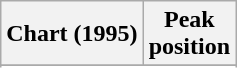<table class="wikitable sortable plainrowheaders" style="text-align:center">
<tr>
<th scope="col">Chart (1995)</th>
<th scope="col">Peak<br> position</th>
</tr>
<tr>
</tr>
<tr>
</tr>
</table>
